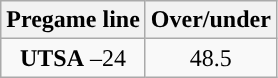<table class="wikitable">
<tr align="center">
<th>Pregame line</th>
<th>Over/under</th>
</tr>
<tr align="center">
<td><strong>UTSA</strong> –24</td>
<td>48.5</td>
</tr>
</table>
